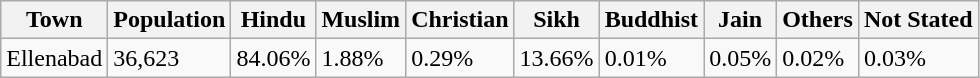<table class="wikitable">
<tr>
<th>Town</th>
<th>Population</th>
<th>Hindu</th>
<th>Muslim</th>
<th>Christian</th>
<th>Sikh</th>
<th>Buddhist</th>
<th>Jain</th>
<th>Others</th>
<th>Not Stated</th>
</tr>
<tr>
<td>Ellenabad</td>
<td>36,623</td>
<td>84.06%</td>
<td>1.88%</td>
<td>0.29%</td>
<td>13.66%</td>
<td>0.01%</td>
<td>0.05%</td>
<td>0.02%</td>
<td>0.03%</td>
</tr>
</table>
